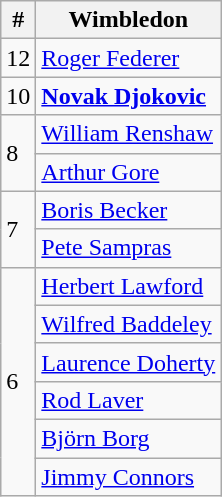<table class=wikitable style="display:inline-table;">
<tr>
<th>#</th>
<th>Wimbledon</th>
</tr>
<tr>
<td>12</td>
<td> <a href='#'>Roger Federer</a></td>
</tr>
<tr>
<td>10</td>
<td><strong> <a href='#'>Novak Djokovic</a></strong></td>
</tr>
<tr>
<td rowspan="2">8</td>
<td> <a href='#'>William Renshaw</a></td>
</tr>
<tr>
<td> <a href='#'>Arthur Gore</a></td>
</tr>
<tr>
<td rowspan="2">7</td>
<td> <a href='#'>Boris Becker</a></td>
</tr>
<tr>
<td> <a href='#'>Pete Sampras</a></td>
</tr>
<tr>
<td rowspan="6">6</td>
<td> <a href='#'>Herbert Lawford</a></td>
</tr>
<tr>
<td> <a href='#'>Wilfred Baddeley</a></td>
</tr>
<tr>
<td> <a href='#'>Laurence Doherty</a></td>
</tr>
<tr>
<td> <a href='#'>Rod Laver</a></td>
</tr>
<tr>
<td> <a href='#'>Björn Borg</a></td>
</tr>
<tr>
<td> <a href='#'>Jimmy Connors</a></td>
</tr>
</table>
